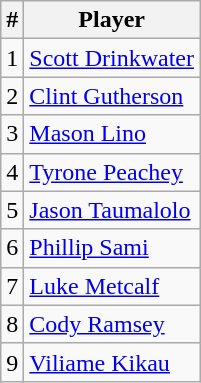<table class="wikitable">
<tr>
<th>#</th>
<th>Player</th>
</tr>
<tr>
<td>1</td>
<td> <a href='#'>Scott Drinkwater</a></td>
</tr>
<tr>
<td>2</td>
<td> <a href='#'>Clint Gutherson</a></td>
</tr>
<tr>
<td>3</td>
<td> <a href='#'>Mason Lino</a></td>
</tr>
<tr>
<td>4</td>
<td> <a href='#'>Tyrone Peachey</a></td>
</tr>
<tr>
<td>5</td>
<td> <a href='#'>Jason Taumalolo</a></td>
</tr>
<tr>
<td>6</td>
<td> <a href='#'>Phillip Sami</a></td>
</tr>
<tr>
<td>7</td>
<td> <a href='#'>Luke Metcalf</a></td>
</tr>
<tr>
<td>8</td>
<td> <a href='#'>Cody Ramsey</a></td>
</tr>
<tr>
<td>9</td>
<td> <a href='#'>Viliame Kikau</a></td>
</tr>
</table>
